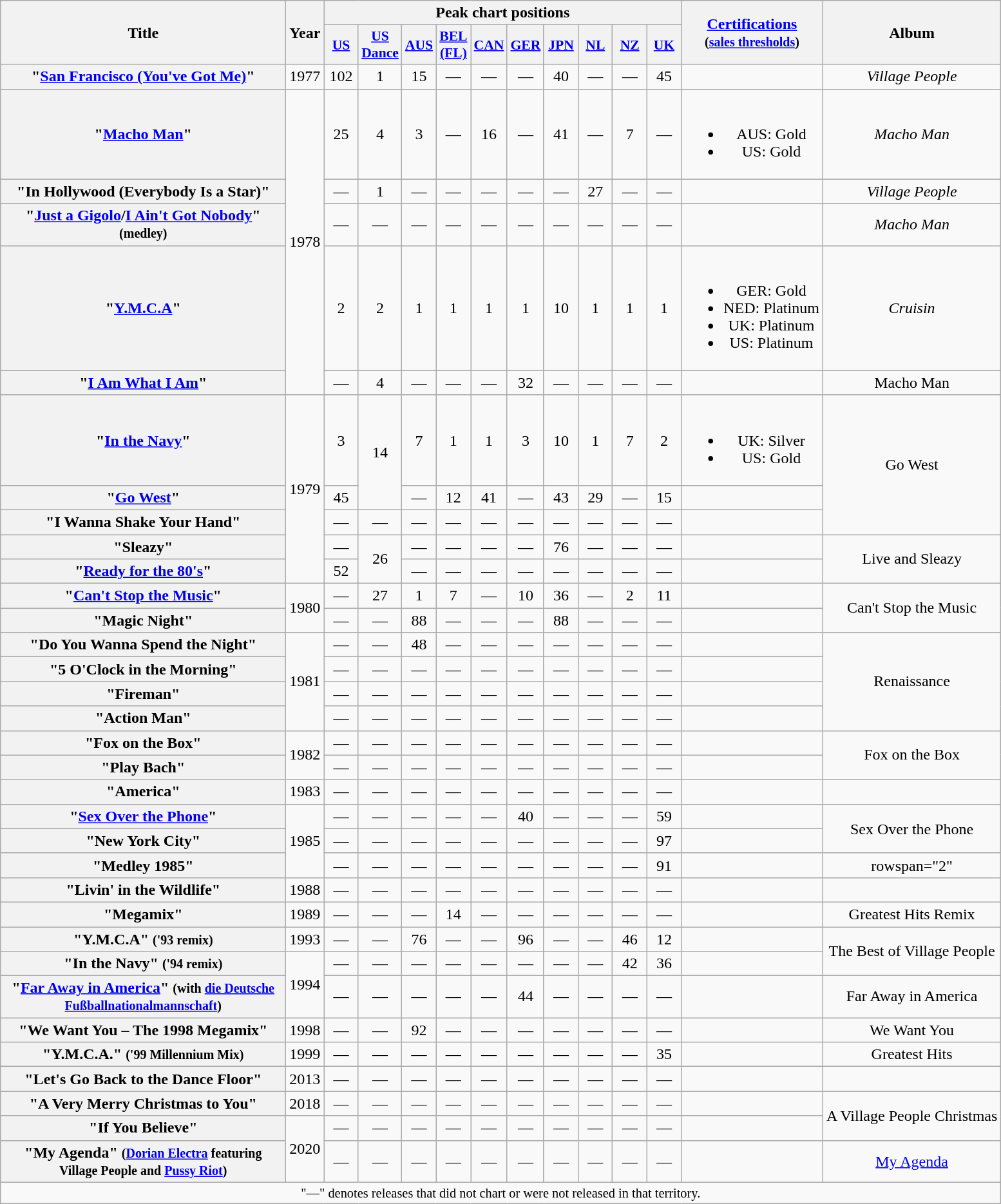<table class="wikitable plainrowheaders" style="text-align:center;">
<tr>
<th scope="col" rowspan="2" style="width:18em;">Title</th>
<th scope="col" rowspan="2" style="width:2em;">Year</th>
<th colspan="10">Peak chart positions</th>
<th rowspan="2"><a href='#'>Certifications</a><br><small>(<a href='#'>sales thresholds</a>)</small></th>
<th rowspan="2">Album</th>
</tr>
<tr>
<th scope="col" style="width:2em;font-size:90%;"><a href='#'>US</a><br></th>
<th scope="col" style="width:2em;font-size:90%;"><a href='#'>US Dance</a><br></th>
<th scope="col" style="width:2em;font-size:90%;"><a href='#'>AUS</a><br></th>
<th scope="col" style="width:2em;font-size:90%;"><a href='#'>BEL (FL)</a><br></th>
<th scope="col" style="width:2em;font-size:90%;"><a href='#'>CAN</a><br></th>
<th scope="col" style="width:2em;font-size:90%;"><a href='#'>GER</a><br></th>
<th scope="col" style="width:2em;font-size:90%;"><a href='#'>JPN</a><br></th>
<th scope="col" style="width:2em;font-size:90%;"><a href='#'>NL</a><br></th>
<th scope="col" style="width:2em;font-size:90%;"><a href='#'>NZ</a><br></th>
<th scope="col" style="width:2em;font-size:90%;"><a href='#'>UK</a><br></th>
</tr>
<tr>
<th scope="row">"<a href='#'>San Francisco (You've Got Me)</a>"</th>
<td>1977</td>
<td>102</td>
<td>1</td>
<td>15</td>
<td>—</td>
<td>—</td>
<td>—</td>
<td>40</td>
<td>—</td>
<td>—</td>
<td>45</td>
<td></td>
<td><em>Village People</em></td>
</tr>
<tr>
<th scope="row">"<a href='#'>Macho Man</a>"</th>
<td rowspan="5">1978</td>
<td>25</td>
<td>4</td>
<td>3</td>
<td>—</td>
<td>16</td>
<td>—</td>
<td>41</td>
<td>—</td>
<td>7</td>
<td>—</td>
<td><br><ul><li>AUS: Gold</li><li>US: Gold</li></ul></td>
<td><em>Macho Man</em></td>
</tr>
<tr>
<th scope="row">"In Hollywood (Everybody Is a Star)" </th>
<td>—</td>
<td>1</td>
<td>—</td>
<td>—</td>
<td>—</td>
<td>—</td>
<td>—</td>
<td>27</td>
<td>—</td>
<td>—</td>
<td></td>
<td><em>Village People</em></td>
</tr>
<tr>
<th scope="row">"<a href='#'>Just a Gigolo</a>/<a href='#'>I Ain't Got Nobody</a>" <small>(medley)</small> </th>
<td>—</td>
<td>—</td>
<td>—</td>
<td>—</td>
<td>—</td>
<td>—</td>
<td>—</td>
<td>—</td>
<td>—</td>
<td>—</td>
<td></td>
<td><em>Macho Man</em></td>
</tr>
<tr>
<th scope="row">"<a href='#'>Y.M.C.A</a>"</th>
<td>2</td>
<td align="center">2</td>
<td>1</td>
<td>1</td>
<td>1</td>
<td>1</td>
<td>10</td>
<td>1</td>
<td>1</td>
<td>1</td>
<td><br><ul><li>GER: Gold</li><li>NED: Platinum</li><li>UK: Platinum</li><li>US: Platinum</li></ul></td>
<td><em>Cruisin<strong></td>
</tr>
<tr>
<th scope="row">"<a href='#'>I Am What I Am</a>" </th>
<td>—</td>
<td>4</td>
<td>—</td>
<td>—</td>
<td>—</td>
<td>32</td>
<td>—</td>
<td>—</td>
<td>—</td>
<td>—</td>
<td></td>
<td></em>Macho Man<em></td>
</tr>
<tr>
<th scope="row">"<a href='#'>In the Navy</a>"</th>
<td rowspan="5">1979</td>
<td>3</td>
<td rowspan="2">14</td>
<td>7</td>
<td>1</td>
<td>1</td>
<td>3</td>
<td>10</td>
<td>1</td>
<td>7</td>
<td>2</td>
<td><br><ul><li>UK: Silver</li><li>US: Gold</li></ul></td>
<td rowspan="3"></em>Go West<em></td>
</tr>
<tr>
<th scope="row">"<a href='#'>Go West</a>"</th>
<td>45</td>
<td>—</td>
<td>12</td>
<td>41</td>
<td>—</td>
<td>43</td>
<td>29</td>
<td>—</td>
<td>15</td>
<td></td>
</tr>
<tr>
<th scope="row">"I Wanna Shake Your Hand" </th>
<td>—</td>
<td>—</td>
<td>—</td>
<td>—</td>
<td>—</td>
<td>—</td>
<td>—</td>
<td>—</td>
<td>—</td>
<td>—</td>
<td></td>
</tr>
<tr>
<th scope="row">"Sleazy"</th>
<td>—</td>
<td rowspan="2">26</td>
<td>—</td>
<td>—</td>
<td>—</td>
<td>—</td>
<td>76</td>
<td>—</td>
<td>—</td>
<td>—</td>
<td></td>
<td rowspan="2"></em>Live and Sleazy<em></td>
</tr>
<tr>
<th scope="row">"<a href='#'>Ready for the 80's</a>"</th>
<td>52</td>
<td>—</td>
<td>—</td>
<td>—</td>
<td>—</td>
<td>—</td>
<td>—</td>
<td>—</td>
<td>—</td>
<td></td>
</tr>
<tr>
<th scope="row">"<a href='#'>Can't Stop the Music</a>"</th>
<td rowspan="2">1980</td>
<td>—</td>
<td>27</td>
<td>1</td>
<td>7</td>
<td>—</td>
<td>10</td>
<td>36</td>
<td>—</td>
<td>2</td>
<td>11</td>
<td></td>
<td rowspan="2"></em>Can't Stop the Music<em></td>
</tr>
<tr>
<th scope="row">"Magic Night"</th>
<td>—</td>
<td>—</td>
<td>88</td>
<td>—</td>
<td>—</td>
<td>—</td>
<td>88</td>
<td>—</td>
<td>—</td>
<td>—</td>
<td></td>
</tr>
<tr>
<th scope="row">"Do You Wanna Spend the Night"</th>
<td rowspan="4">1981</td>
<td>—</td>
<td>—</td>
<td>48</td>
<td>—</td>
<td>—</td>
<td>—</td>
<td>—</td>
<td>—</td>
<td>—</td>
<td>—</td>
<td></td>
<td rowspan="4"></em>Renaissance<em></td>
</tr>
<tr>
<th scope="row">"5 O'Clock in the Morning"</th>
<td>—</td>
<td>—</td>
<td>—</td>
<td>—</td>
<td>—</td>
<td>—</td>
<td>—</td>
<td>—</td>
<td>—</td>
<td>—</td>
<td></td>
</tr>
<tr>
<th scope="row">"Fireman" </th>
<td>—</td>
<td>—</td>
<td>—</td>
<td>—</td>
<td>—</td>
<td>—</td>
<td>—</td>
<td>—</td>
<td>—</td>
<td>—</td>
<td></td>
</tr>
<tr>
<th scope="row">"Action Man"</th>
<td>—</td>
<td>—</td>
<td>—</td>
<td>—</td>
<td>—</td>
<td>—</td>
<td>—</td>
<td>—</td>
<td>—</td>
<td>—</td>
<td></td>
</tr>
<tr>
<th scope="row">"Fox on the Box"</th>
<td rowspan="2">1982</td>
<td>—</td>
<td>—</td>
<td>—</td>
<td>—</td>
<td>—</td>
<td>—</td>
<td>—</td>
<td>—</td>
<td>—</td>
<td>—</td>
<td></td>
<td rowspan="2"></em>Fox on the Box<em></td>
</tr>
<tr>
<th scope="row">"Play Bach" </th>
<td>—</td>
<td>—</td>
<td>—</td>
<td>—</td>
<td>—</td>
<td>—</td>
<td>—</td>
<td>—</td>
<td>—</td>
<td>—</td>
<td></td>
</tr>
<tr>
<th scope="row">"America" </th>
<td>1983</td>
<td>—</td>
<td>—</td>
<td>—</td>
<td>—</td>
<td>—</td>
<td>—</td>
<td>—</td>
<td>—</td>
<td>—</td>
<td>—</td>
<td></td>
<td></td>
</tr>
<tr>
<th scope="row">"<a href='#'>Sex Over the Phone</a>"</th>
<td rowspan="3">1985</td>
<td>—</td>
<td>—</td>
<td>—</td>
<td>—</td>
<td>—</td>
<td>40</td>
<td>—</td>
<td>—</td>
<td>—</td>
<td>59</td>
<td></td>
<td rowspan="2"></em>Sex Over the Phone<em></td>
</tr>
<tr>
<th scope="row">"New York City"</th>
<td>—</td>
<td>—</td>
<td>—</td>
<td>—</td>
<td>—</td>
<td>—</td>
<td>—</td>
<td>—</td>
<td>—</td>
<td>97</td>
<td></td>
</tr>
<tr>
<th scope="row">"Medley 1985" </th>
<td>—</td>
<td>—</td>
<td>—</td>
<td>—</td>
<td>—</td>
<td>—</td>
<td>—</td>
<td>—</td>
<td>—</td>
<td>91</td>
<td></td>
<td>rowspan="2" </td>
</tr>
<tr>
<th scope="row">"Livin' in the Wildlife" </th>
<td>1988</td>
<td>—</td>
<td>—</td>
<td>—</td>
<td>—</td>
<td>—</td>
<td>—</td>
<td>—</td>
<td>—</td>
<td>—</td>
<td>—</td>
<td></td>
</tr>
<tr>
<th scope="row">"Megamix"</th>
<td>1989</td>
<td>—</td>
<td>—</td>
<td>—</td>
<td>14</td>
<td>—</td>
<td>—</td>
<td>—</td>
<td>—</td>
<td>—</td>
<td>—</td>
<td></td>
<td></em>Greatest Hits Remix<em></td>
</tr>
<tr>
<th scope="row">"Y.M.C.A" <small>('93 remix)</small></th>
<td>1993</td>
<td>—</td>
<td>—</td>
<td>76</td>
<td>—</td>
<td>—</td>
<td>96</td>
<td>—</td>
<td>—</td>
<td>46</td>
<td>12</td>
<td></td>
<td rowspan="2"></em>The Best of Village People<em></td>
</tr>
<tr>
<th scope="row">"In the Navy" <small>('94 remix)</small></th>
<td rowspan="2">1994</td>
<td>—</td>
<td>—</td>
<td>—</td>
<td>—</td>
<td>—</td>
<td>—</td>
<td>—</td>
<td>—</td>
<td>42</td>
<td>36</td>
<td></td>
</tr>
<tr>
<th scope="row">"<a href='#'>Far Away in America</a>" <small>(with <a href='#'>die Deutsche Fußballnationalmannschaft</a>)</small> </th>
<td>—</td>
<td>—</td>
<td>—</td>
<td>—</td>
<td>—</td>
<td>44</td>
<td>—</td>
<td>—</td>
<td>—</td>
<td>—</td>
<td></td>
<td></em>Far Away in America<em></td>
</tr>
<tr>
<th scope="row">"We Want You – The 1998 Megamix"</th>
<td>1998</td>
<td>—</td>
<td>—</td>
<td>92</td>
<td>—</td>
<td>—</td>
<td>—</td>
<td>—</td>
<td>—</td>
<td>—</td>
<td>—</td>
<td></td>
<td></em>We Want You<em></td>
</tr>
<tr>
<th scope="row">"Y.M.C.A." <small>('99 Millennium Mix) </small></th>
<td>1999</td>
<td>—</td>
<td>—</td>
<td>—</td>
<td>—</td>
<td>—</td>
<td>—</td>
<td>—</td>
<td>—</td>
<td>—</td>
<td>35</td>
<td></td>
<td></em>Greatest Hits<em></td>
</tr>
<tr>
<th scope="row">"Let's Go Back to the Dance Floor"</th>
<td>2013</td>
<td>—</td>
<td>—</td>
<td>—</td>
<td>—</td>
<td>—</td>
<td>—</td>
<td>—</td>
<td>—</td>
<td>—</td>
<td>—</td>
<td></td>
<td></td>
</tr>
<tr>
<th scope="row">"A Very Merry Christmas to You"</th>
<td>2018</td>
<td>—</td>
<td>—</td>
<td>—</td>
<td>—</td>
<td>—</td>
<td>—</td>
<td>—</td>
<td>—</td>
<td>—</td>
<td>—</td>
<td></td>
<td rowspan="2"></em>A Village People Christmas<em></td>
</tr>
<tr>
<th scope="row">"If You Believe"</th>
<td rowspan="2">2020</td>
<td>—</td>
<td>—</td>
<td>—</td>
<td>—</td>
<td>—</td>
<td>—</td>
<td>—</td>
<td>—</td>
<td>—</td>
<td>—</td>
<td></td>
</tr>
<tr>
<th scope="row">"My Agenda" <small>(<a href='#'>Dorian Electra</a> featuring Village People and <a href='#'>Pussy Riot</a>)</small></th>
<td>—</td>
<td>—</td>
<td>—</td>
<td>—</td>
<td>—</td>
<td>—</td>
<td>—</td>
<td>—</td>
<td>—</td>
<td>—</td>
<td></td>
<td></em><a href='#'>My Agenda</a><em></td>
</tr>
<tr>
<td colspan="14" style="font-size:85%">"—" denotes releases that did not chart or were not released in that territory.</td>
</tr>
</table>
